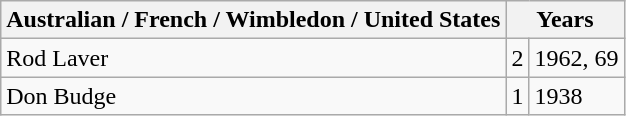<table class="wikitable">
<tr>
<th>Australian / French / Wimbledon / United States</th>
<th colspan=2>Years</th>
</tr>
<tr>
<td> Rod Laver</td>
<td>2</td>
<td>1962, 69</td>
</tr>
<tr>
<td> Don Budge</td>
<td>1</td>
<td>1938</td>
</tr>
</table>
